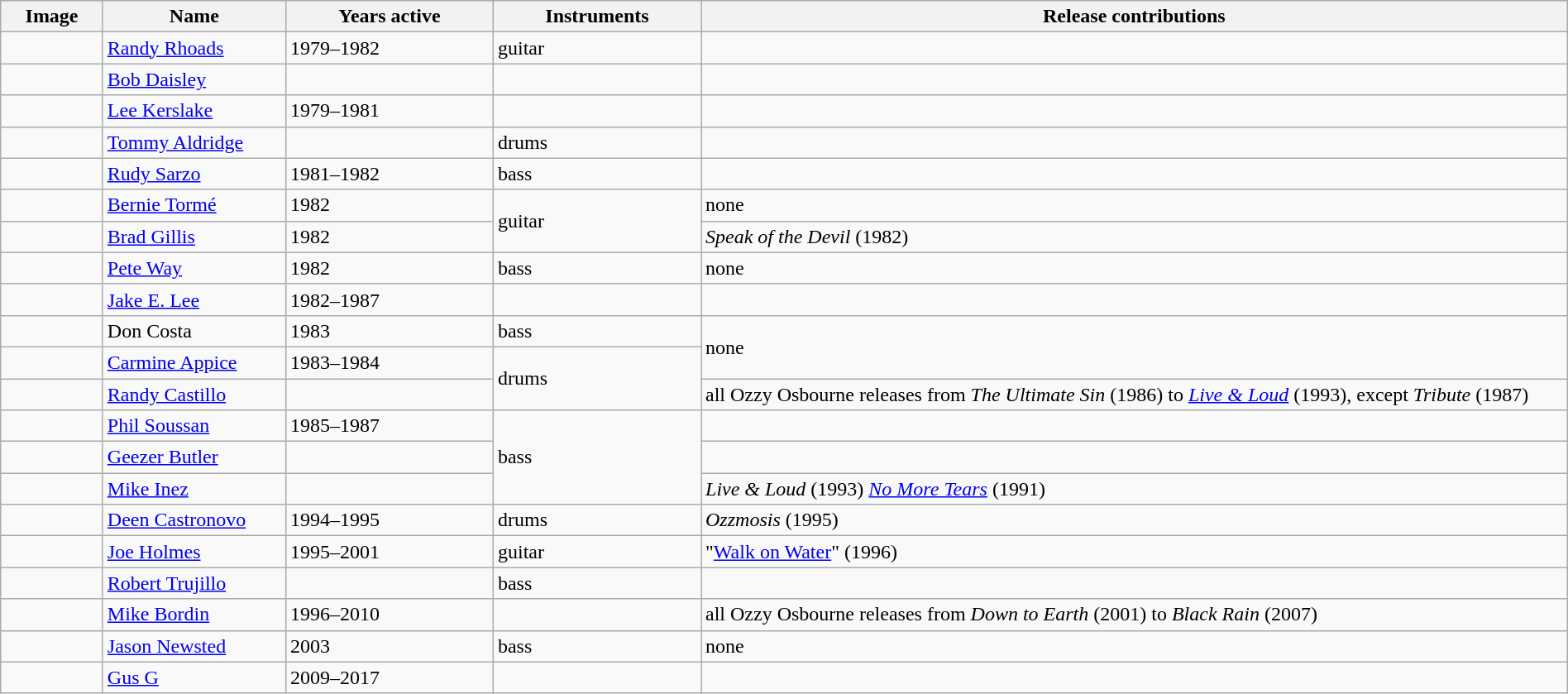<table class="wikitable" border="1" width=100%>
<tr>
<th width="75">Image</th>
<th width="140">Name</th>
<th width="160">Years active</th>
<th width="160">Instruments</th>
<th>Release contributions</th>
</tr>
<tr>
<td></td>
<td><a href='#'>Randy Rhoads</a></td>
<td>1979–1982 </td>
<td>guitar</td>
<td></td>
</tr>
<tr>
<td></td>
<td><a href='#'>Bob Daisley</a></td>
<td></td>
<td></td>
<td></td>
</tr>
<tr>
<td></td>
<td><a href='#'>Lee Kerslake</a></td>
<td>1979–1981 </td>
<td></td>
<td></td>
</tr>
<tr>
<td></td>
<td><a href='#'>Tommy Aldridge</a></td>
<td></td>
<td>drums</td>
<td></td>
</tr>
<tr>
<td></td>
<td><a href='#'>Rudy Sarzo</a></td>
<td>1981–1982</td>
<td>bass</td>
<td></td>
</tr>
<tr>
<td></td>
<td><a href='#'>Bernie Tormé</a></td>
<td>1982 </td>
<td rowspan="2">guitar</td>
<td>none </td>
</tr>
<tr>
<td></td>
<td><a href='#'>Brad Gillis</a></td>
<td>1982</td>
<td><em>Speak of the Devil</em> (1982)</td>
</tr>
<tr>
<td></td>
<td><a href='#'>Pete Way</a></td>
<td>1982 </td>
<td>bass</td>
<td>none </td>
</tr>
<tr>
<td></td>
<td><a href='#'>Jake E. Lee</a></td>
<td>1982–1987</td>
<td></td>
<td></td>
</tr>
<tr>
<td></td>
<td>Don Costa</td>
<td>1983 </td>
<td>bass</td>
<td rowspan="2">none </td>
</tr>
<tr>
<td></td>
<td><a href='#'>Carmine Appice</a></td>
<td>1983–1984</td>
<td rowspan="2">drums</td>
</tr>
<tr>
<td></td>
<td><a href='#'>Randy Castillo</a></td>
<td></td>
<td>all Ozzy Osbourne releases from <em>The Ultimate Sin</em> (1986) to <em><a href='#'>Live & Loud</a></em> (1993), except <em>Tribute</em> (1987)</td>
</tr>
<tr>
<td></td>
<td><a href='#'>Phil Soussan</a></td>
<td>1985–1987</td>
<td rowspan="3">bass</td>
<td></td>
</tr>
<tr>
<td></td>
<td><a href='#'>Geezer Butler</a></td>
<td></td>
<td></td>
</tr>
<tr>
<td></td>
<td><a href='#'>Mike Inez</a></td>
<td></td>
<td><em>Live & Loud</em> (1993)<em>   <a href='#'>No More Tears</a></em> (1991) </td>
</tr>
<tr>
<td></td>
<td><a href='#'>Deen Castronovo</a></td>
<td>1994–1995</td>
<td>drums</td>
<td><em>Ozzmosis</em> (1995)</td>
</tr>
<tr>
<td></td>
<td><a href='#'>Joe Holmes</a></td>
<td>1995–2001</td>
<td>guitar</td>
<td>"<a href='#'>Walk on Water</a>" (1996)</td>
</tr>
<tr>
<td></td>
<td><a href='#'>Robert Trujillo</a></td>
<td></td>
<td>bass</td>
<td></td>
</tr>
<tr>
<td></td>
<td><a href='#'>Mike Bordin</a></td>
<td>1996–2010 </td>
<td></td>
<td>all Ozzy Osbourne releases from <em>Down to Earth</em> (2001) to <em>Black Rain</em> (2007)</td>
</tr>
<tr>
<td></td>
<td><a href='#'>Jason Newsted</a></td>
<td>2003</td>
<td>bass</td>
<td>none </td>
</tr>
<tr>
<td></td>
<td><a href='#'>Gus G</a></td>
<td>2009–2017</td>
<td></td>
<td></td>
</tr>
</table>
